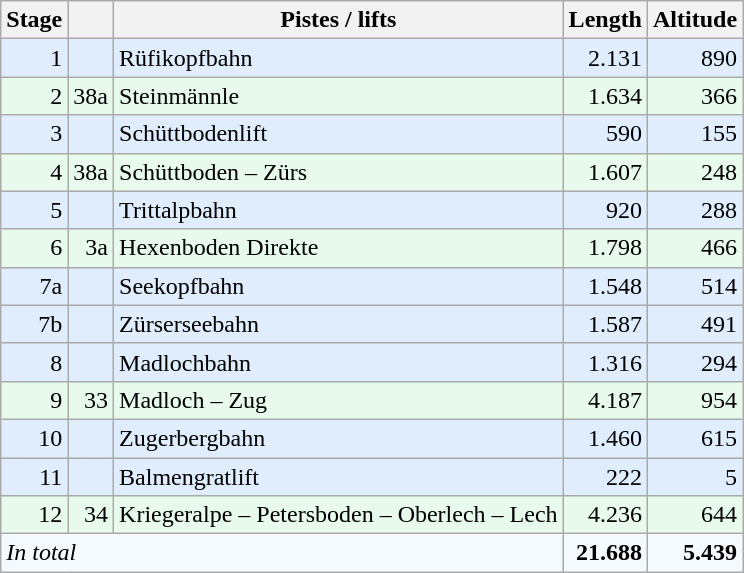<table class="wikitable sortable">
<tr>
<th>Stage</th>
<th class="unsortable"></th>
<th class="unsortable">Pistes / lifts</th>
<th>Length</th>
<th>Altitude</th>
</tr>
<tr bgcolor="#DFEDFD">
<td align="right">1</td>
<td align="right"></td>
<td align="left">Rüfikopfbahn</td>
<td align="right">2.131</td>
<td align="right">890</td>
</tr>
<tr bgcolor="#E7FAEC">
<td align="right">2</td>
<td align="right">38a</td>
<td align="left">Steinmännle</td>
<td align="right">1.634</td>
<td align="right">366</td>
</tr>
<tr bgcolor="#DFEDFD">
<td align="right">3</td>
<td align="right"></td>
<td align="left">Schüttbodenlift</td>
<td align="right">590</td>
<td align="right">155</td>
</tr>
<tr bgcolor="#E7FAEC">
<td align="right">4</td>
<td align="right">38a</td>
<td align="left">Schüttboden – Zürs</td>
<td align="right">1.607</td>
<td align="right">248</td>
</tr>
<tr bgcolor="#DFEDFD">
<td align="right">5</td>
<td align="right"></td>
<td align="left">Trittalpbahn</td>
<td align="right">920</td>
<td align="right">288</td>
</tr>
<tr bgcolor="#E7FAEC">
<td align="right">6</td>
<td align="right">3a</td>
<td align="left">Hexenboden Direkte</td>
<td align="right">1.798</td>
<td align="right">466</td>
</tr>
<tr bgcolor="#DFEDFD">
<td align="right">7a</td>
<td align="right"></td>
<td align="left">Seekopfbahn</td>
<td align="right">1.548</td>
<td align="right">514</td>
</tr>
<tr bgcolor="#DFEDFD">
<td align="right">7b</td>
<td align="right"></td>
<td align="left">Zürserseebahn</td>
<td align="right">1.587</td>
<td align="right">491</td>
</tr>
<tr bgcolor="#DFEDFD">
<td align="right">8</td>
<td align="right"></td>
<td align="left">Madlochbahn</td>
<td align="right">1.316</td>
<td align="right">294</td>
</tr>
<tr bgcolor="#E7FAEC">
<td align="right">9</td>
<td align="right">33</td>
<td align="left">Madloch – Zug</td>
<td align="right">4.187</td>
<td align="right">954</td>
</tr>
<tr bgcolor="#DFEDFD">
<td align="right">10</td>
<td align="right"></td>
<td align="left">Zugerbergbahn</td>
<td align="right">1.460</td>
<td align="right">615</td>
</tr>
<tr bgcolor="#DFEDFD">
<td align="right">11</td>
<td align="right"></td>
<td align="left">Balmengratlift</td>
<td align="right">222</td>
<td align="right">5</td>
</tr>
<tr bgcolor="#E7FAEC">
<td align="right">12</td>
<td align="right">34</td>
<td align="left">Kriegeralpe – Petersboden – Oberlech – Lech</td>
<td align="right">4.236</td>
<td align="right">644</td>
</tr>
<tr bgcolor="#F5FAFF">
<td colspan="3" data-sort-value="999" align="left"><em>In total</em></td>
<td align="right"><strong>21.688</strong></td>
<td align="right"><strong>5.439</strong></td>
</tr>
</table>
